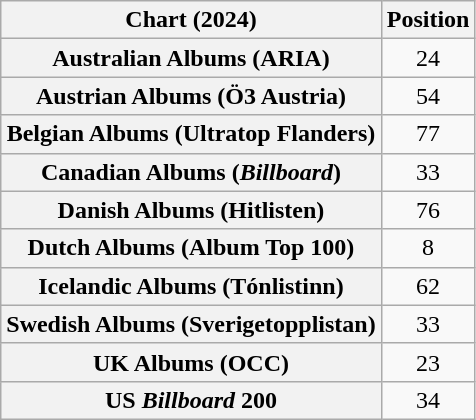<table class="wikitable sortable plainrowheaders" style="text-align:center">
<tr>
<th scope="col">Chart (2024)</th>
<th scope="col">Position</th>
</tr>
<tr>
<th scope="row">Australian Albums (ARIA)</th>
<td>24</td>
</tr>
<tr>
<th scope="row">Austrian Albums (Ö3 Austria)</th>
<td>54</td>
</tr>
<tr>
<th scope="row">Belgian Albums (Ultratop Flanders)</th>
<td>77</td>
</tr>
<tr>
<th scope="row">Canadian Albums (<em>Billboard</em>)</th>
<td>33</td>
</tr>
<tr>
<th scope="row">Danish Albums (Hitlisten)</th>
<td>76</td>
</tr>
<tr>
<th scope="row">Dutch Albums (Album Top 100)</th>
<td>8</td>
</tr>
<tr>
<th scope="row">Icelandic Albums (Tónlistinn)</th>
<td>62</td>
</tr>
<tr>
<th scope="row">Swedish Albums (Sverigetopplistan)</th>
<td>33</td>
</tr>
<tr>
<th scope="row">UK Albums (OCC)</th>
<td>23</td>
</tr>
<tr>
<th scope="row">US <em>Billboard</em> 200</th>
<td>34</td>
</tr>
</table>
